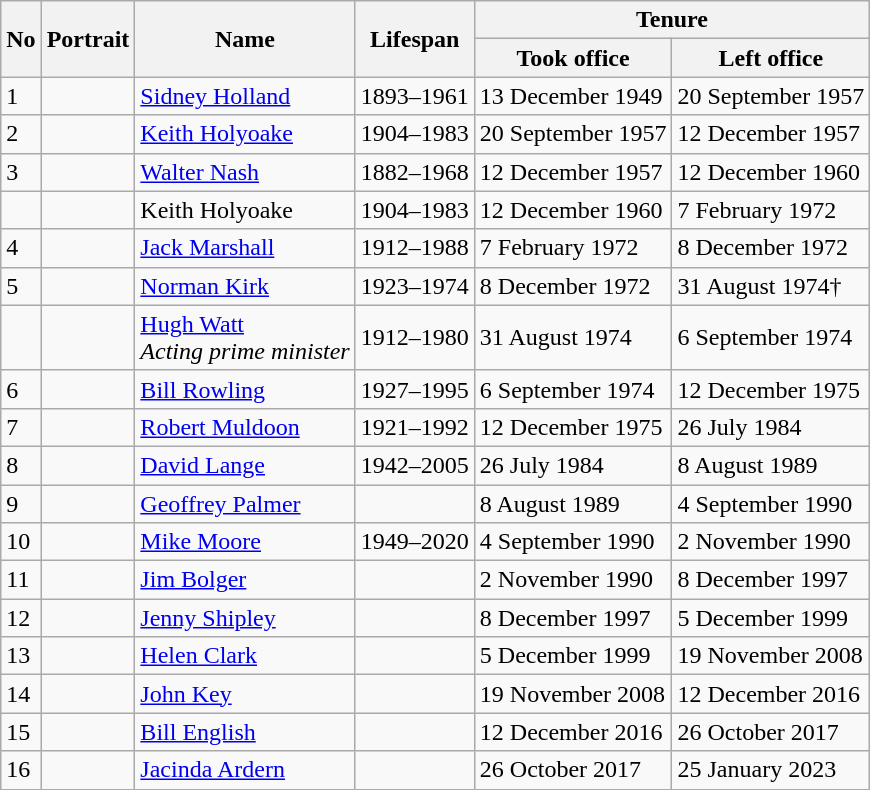<table class="wikitable">
<tr>
<th scope="col" rowspan="2">No</th>
<th scope="col" rowspan="2">Portrait</th>
<th scope="col" rowspan="2">Name</th>
<th scope="col" rowspan="2">Lifespan</th>
<th scope="col" colspan="2">Tenure</th>
</tr>
<tr>
<th scope="col">Took office</th>
<th scope="col">Left office</th>
</tr>
<tr>
<td>1</td>
<td></td>
<td><a href='#'>Sidney Holland</a></td>
<td>1893–1961</td>
<td>13 December 1949</td>
<td>20 September 1957</td>
</tr>
<tr>
<td>2</td>
<td></td>
<td><a href='#'>Keith Holyoake</a></td>
<td>1904–1983</td>
<td>20 September 1957</td>
<td>12 December 1957</td>
</tr>
<tr>
<td>3</td>
<td></td>
<td><a href='#'>Walter Nash</a></td>
<td>1882–1968</td>
<td>12 December 1957</td>
<td>12 December 1960</td>
</tr>
<tr>
<td></td>
<td></td>
<td>Keith Holyoake</td>
<td>1904–1983</td>
<td>12 December 1960</td>
<td>7 February 1972</td>
</tr>
<tr>
<td>4</td>
<td></td>
<td><a href='#'>Jack Marshall</a></td>
<td>1912–1988</td>
<td>7 February 1972</td>
<td>8 December 1972</td>
</tr>
<tr>
<td>5</td>
<td></td>
<td><a href='#'>Norman Kirk</a></td>
<td>1923–1974</td>
<td>8 December 1972</td>
<td>31 August 1974†</td>
</tr>
<tr>
<td></td>
<td></td>
<td><a href='#'>Hugh Watt</a><br><em>Acting prime minister</em></td>
<td>1912–1980</td>
<td>31 August 1974</td>
<td>6 September 1974</td>
</tr>
<tr>
<td>6</td>
<td></td>
<td><a href='#'>Bill Rowling</a></td>
<td>1927–1995</td>
<td>6 September 1974</td>
<td>12 December 1975</td>
</tr>
<tr>
<td>7</td>
<td></td>
<td><a href='#'>Robert Muldoon</a></td>
<td>1921–1992</td>
<td>12 December 1975</td>
<td>26 July 1984</td>
</tr>
<tr>
<td>8</td>
<td></td>
<td><a href='#'>David Lange</a></td>
<td>1942–2005</td>
<td>26 July 1984</td>
<td>8 August 1989</td>
</tr>
<tr>
<td>9</td>
<td></td>
<td><a href='#'>Geoffrey Palmer</a></td>
<td></td>
<td>8 August 1989</td>
<td>4 September 1990</td>
</tr>
<tr>
<td>10</td>
<td></td>
<td><a href='#'>Mike Moore</a></td>
<td>1949–2020</td>
<td>4 September 1990</td>
<td>2 November 1990</td>
</tr>
<tr>
<td>11</td>
<td></td>
<td><a href='#'>Jim Bolger</a></td>
<td></td>
<td>2 November 1990</td>
<td>8 December 1997</td>
</tr>
<tr>
<td>12</td>
<td></td>
<td><a href='#'>Jenny Shipley</a></td>
<td></td>
<td>8 December 1997</td>
<td>5 December 1999</td>
</tr>
<tr>
<td>13</td>
<td></td>
<td><a href='#'>Helen Clark</a></td>
<td></td>
<td>5 December 1999</td>
<td>19 November 2008</td>
</tr>
<tr>
<td>14</td>
<td></td>
<td><a href='#'>John Key</a></td>
<td></td>
<td>19 November 2008</td>
<td>12 December 2016</td>
</tr>
<tr>
<td>15</td>
<td></td>
<td><a href='#'>Bill English</a></td>
<td></td>
<td>12 December 2016</td>
<td>26 October 2017</td>
</tr>
<tr>
<td>16</td>
<td></td>
<td><a href='#'>Jacinda Ardern</a></td>
<td></td>
<td>26 October 2017</td>
<td>25 January 2023</td>
</tr>
</table>
